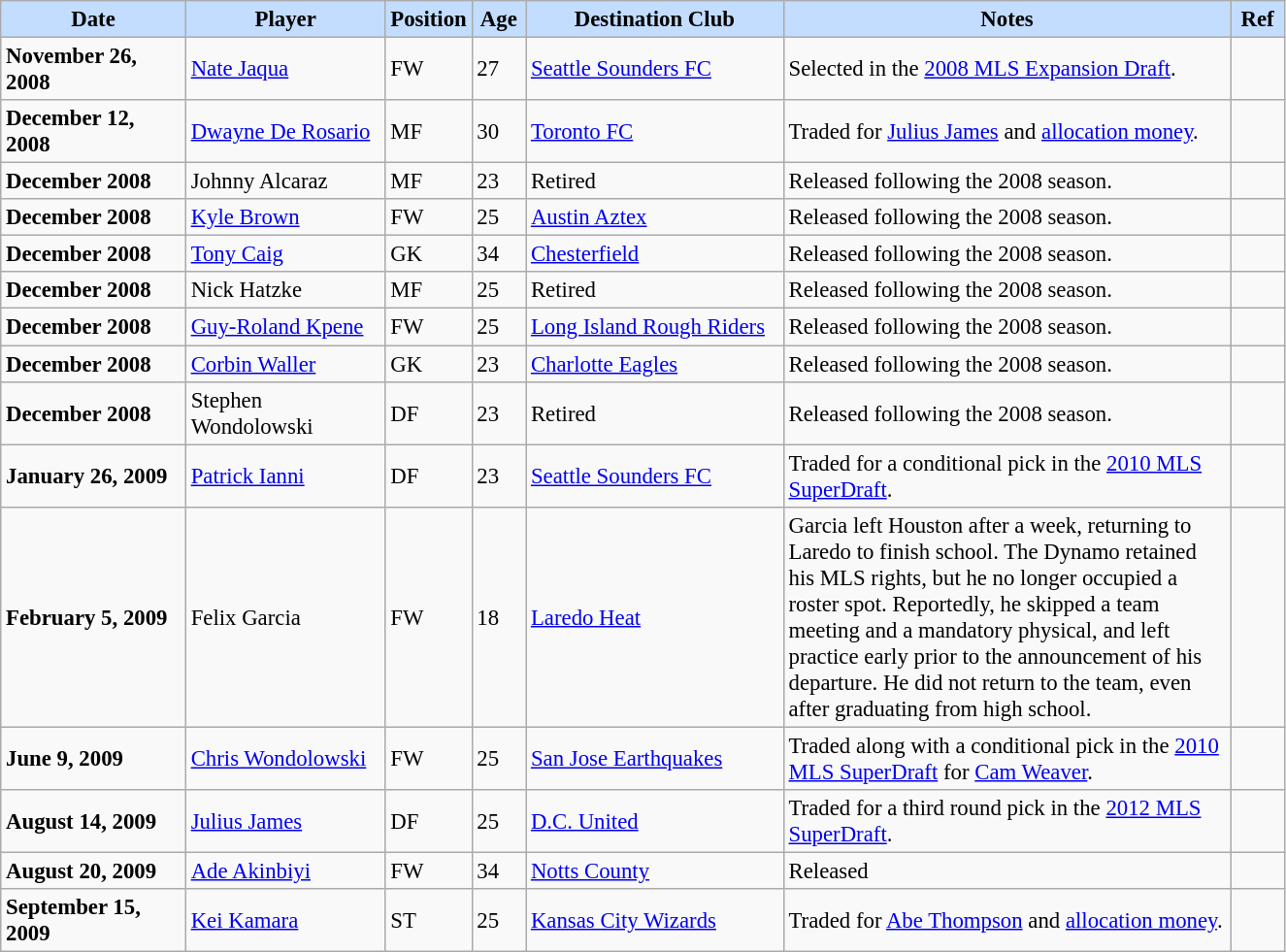<table class="wikitable" style="text-align:left; font-size:95%;">
<tr>
<th style="background:#c2ddff; width:120px;">Date</th>
<th style="background:#c2ddff; width:130px;">Player</th>
<th style="background:#c2ddff; width:50px;">Position</th>
<th style="background:#c2ddff; width:30px;">Age</th>
<th style="background:#c2ddff; width:170px;">Destination Club</th>
<th style="background:#c2ddff; width:300px;">Notes</th>
<th style="background:#c2ddff; width:30px;">Ref</th>
</tr>
<tr>
<td><strong>November 26, 2008</strong></td>
<td> <a href='#'>Nate Jaqua</a></td>
<td>FW</td>
<td>27</td>
<td> <a href='#'>Seattle Sounders FC</a></td>
<td>Selected in the <a href='#'>2008 MLS Expansion Draft</a>.</td>
<td></td>
</tr>
<tr>
<td><strong>December 12, 2008</strong></td>
<td> <a href='#'>Dwayne De Rosario</a></td>
<td>MF</td>
<td>30</td>
<td> <a href='#'>Toronto FC</a></td>
<td>Traded for <a href='#'>Julius James</a> and <a href='#'>allocation money</a>.</td>
<td></td>
</tr>
<tr>
<td><strong>December 2008</strong></td>
<td> Johnny Alcaraz</td>
<td>MF</td>
<td>23</td>
<td>Retired</td>
<td>Released following the 2008 season.</td>
<td></td>
</tr>
<tr>
<td><strong>December 2008</strong></td>
<td> <a href='#'>Kyle Brown</a></td>
<td>FW</td>
<td>25</td>
<td> <a href='#'>Austin Aztex</a></td>
<td>Released following the 2008 season.</td>
<td></td>
</tr>
<tr>
<td><strong>December 2008</strong></td>
<td> <a href='#'>Tony Caig</a></td>
<td>GK</td>
<td>34</td>
<td> <a href='#'>Chesterfield</a></td>
<td>Released following the 2008 season.</td>
<td></td>
</tr>
<tr>
<td><strong>December 2008</strong></td>
<td> Nick Hatzke</td>
<td>MF</td>
<td>25</td>
<td>Retired</td>
<td>Released following the 2008 season.</td>
<td></td>
</tr>
<tr>
<td><strong>December 2008</strong></td>
<td> <a href='#'>Guy-Roland Kpene</a></td>
<td>FW</td>
<td>25</td>
<td> <a href='#'>Long Island Rough Riders</a></td>
<td>Released following the 2008 season.</td>
<td></td>
</tr>
<tr>
<td><strong>December 2008</strong></td>
<td> <a href='#'>Corbin Waller</a></td>
<td>GK</td>
<td>23</td>
<td> <a href='#'>Charlotte Eagles</a></td>
<td>Released following the 2008 season.</td>
<td></td>
</tr>
<tr>
<td><strong>December 2008</strong></td>
<td> Stephen Wondolowski</td>
<td>DF</td>
<td>23</td>
<td>Retired</td>
<td>Released following the 2008 season.</td>
<td></td>
</tr>
<tr>
<td><strong>January 26, 2009</strong></td>
<td> <a href='#'>Patrick Ianni</a></td>
<td>DF</td>
<td>23</td>
<td> <a href='#'>Seattle Sounders FC</a></td>
<td>Traded for a conditional pick in the <a href='#'>2010 MLS SuperDraft</a>.</td>
<td></td>
</tr>
<tr>
<td><strong>February 5, 2009</strong></td>
<td> Felix Garcia</td>
<td>FW</td>
<td>18</td>
<td> <a href='#'>Laredo Heat</a></td>
<td>Garcia left Houston after a week, returning to Laredo to finish school. The Dynamo retained his MLS rights, but he no longer occupied a roster spot.  Reportedly, he skipped a team meeting and a mandatory physical, and left practice early prior to the announcement of his departure.  He did not return to the team, even after graduating from high school.</td>
<td></td>
</tr>
<tr>
<td><strong>June 9, 2009</strong></td>
<td> <a href='#'>Chris Wondolowski</a></td>
<td>FW</td>
<td>25</td>
<td> <a href='#'>San Jose Earthquakes</a></td>
<td>Traded along with a conditional pick in the <a href='#'>2010 MLS SuperDraft</a> for <a href='#'>Cam Weaver</a>.</td>
<td></td>
</tr>
<tr>
<td><strong>August 14, 2009</strong></td>
<td> <a href='#'>Julius James</a></td>
<td>DF</td>
<td>25</td>
<td> <a href='#'>D.C. United</a></td>
<td>Traded for a third round pick in the <a href='#'>2012 MLS SuperDraft</a>.</td>
<td></td>
</tr>
<tr>
<td><strong>August 20, 2009</strong></td>
<td> <a href='#'>Ade Akinbiyi</a></td>
<td>FW</td>
<td>34</td>
<td> <a href='#'>Notts County</a></td>
<td>Released</td>
<td></td>
</tr>
<tr>
<td><strong>September 15, 2009</strong></td>
<td> <a href='#'>Kei Kamara</a></td>
<td>ST</td>
<td>25</td>
<td> <a href='#'>Kansas City Wizards</a></td>
<td>Traded for <a href='#'>Abe Thompson</a> and <a href='#'>allocation money</a>.</td>
<td></td>
</tr>
</table>
